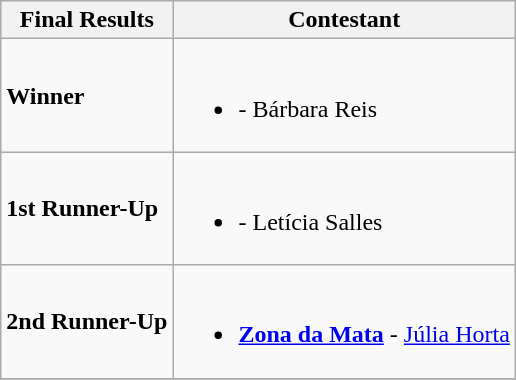<table class="wikitable">
<tr>
<th>Final Results</th>
<th>Contestant</th>
</tr>
<tr>
<td><strong>Winner</strong></td>
<td><br><ul><li><strong></strong> - Bárbara Reis</li></ul></td>
</tr>
<tr>
<td><strong>1st Runner-Up</strong></td>
<td><br><ul><li><strong></strong> - Letícia Salles</li></ul></td>
</tr>
<tr>
<td><strong>2nd Runner-Up</strong></td>
<td><br><ul><li><strong> <a href='#'>Zona da Mata</a></strong> - <a href='#'>Júlia Horta</a></li></ul></td>
</tr>
<tr>
</tr>
</table>
